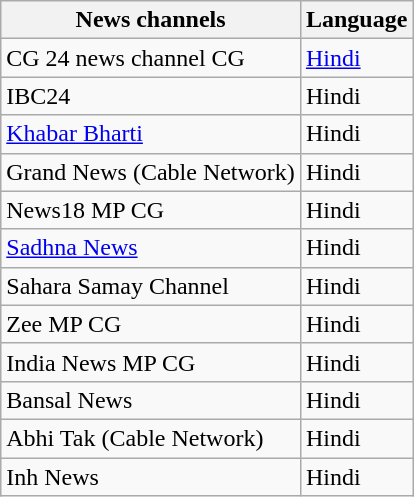<table class="wikitable sortable">
<tr>
<th>News channels</th>
<th>Language</th>
</tr>
<tr>
<td>CG 24 news channel CG</td>
<td><a href='#'>Hindi</a></td>
</tr>
<tr>
<td>IBC24</td>
<td>Hindi</td>
</tr>
<tr>
<td><a href='#'>Khabar Bharti</a></td>
<td>Hindi</td>
</tr>
<tr>
<td>Grand News (Cable Network)</td>
<td>Hindi</td>
</tr>
<tr>
<td>News18 MP CG</td>
<td>Hindi</td>
</tr>
<tr>
<td><a href='#'>Sadhna News</a></td>
<td>Hindi</td>
</tr>
<tr>
<td>Sahara Samay Channel</td>
<td>Hindi</td>
</tr>
<tr>
<td>Zee MP CG</td>
<td>Hindi</td>
</tr>
<tr>
<td>India News MP CG</td>
<td>Hindi</td>
</tr>
<tr>
<td>Bansal News</td>
<td>Hindi</td>
</tr>
<tr>
<td>Abhi Tak (Cable Network)</td>
<td>Hindi</td>
</tr>
<tr>
<td>Inh News</td>
<td>Hindi</td>
</tr>
</table>
